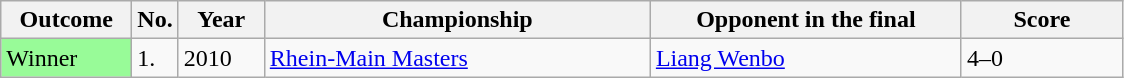<table class="sortable wikitable">
<tr>
<th width="80">Outcome</th>
<th width="20">No.</th>
<th width="50">Year</th>
<th width="250">Championship</th>
<th width="200">Opponent in the final</th>
<th width="100">Score</th>
</tr>
<tr>
<td style="background:#98FB98">Winner</td>
<td>1.</td>
<td>2010</td>
<td><a href='#'>Rhein-Main Masters</a></td>
<td> <a href='#'>Liang Wenbo</a></td>
<td>4–0</td>
</tr>
</table>
